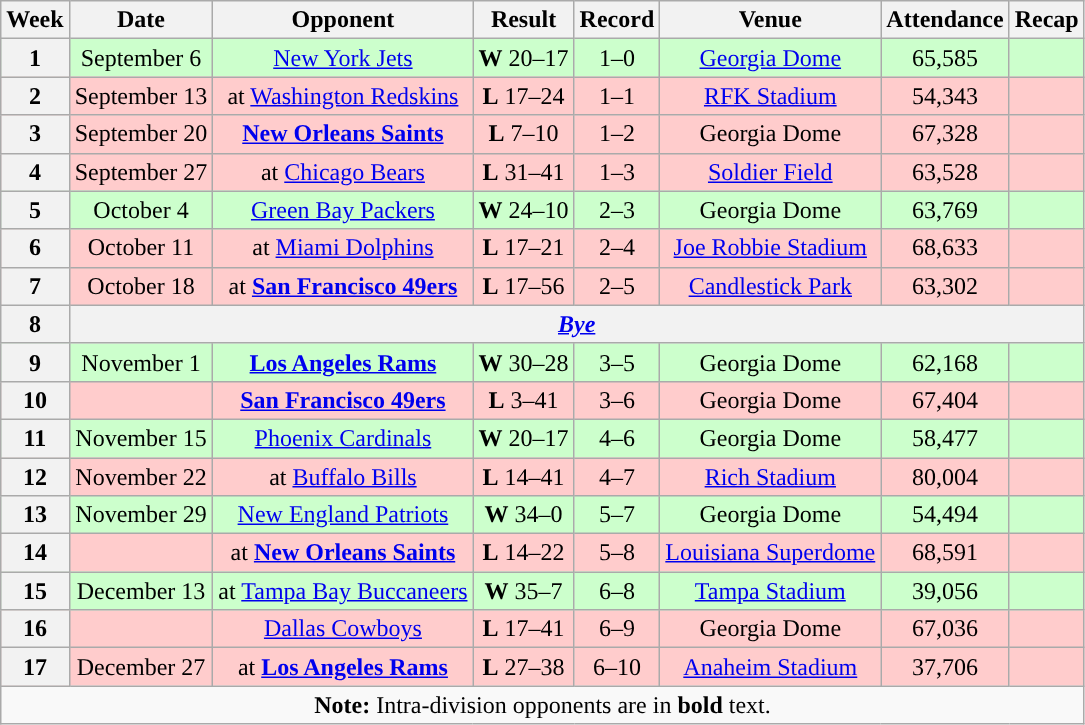<table class="wikitable" style="text-align:center">
<tr>
<th>Week</th>
<th>Date</th>
<th>Opponent</th>
<th>Result</th>
<th>Record</th>
<th>Venue</th>
<th>Attendance</th>
<th>Recap</th>
</tr>
<tr style="background:#cfc">
<th>1</th>
<td>September 6</td>
<td><a href='#'>New York Jets</a></td>
<td><strong>W</strong> 20–17</td>
<td>1–0</td>
<td><a href='#'>Georgia Dome</a></td>
<td>65,585</td>
<td></td>
</tr>
<tr style="background:#fcc">
<th>2</th>
<td>September 13</td>
<td>at <a href='#'>Washington Redskins</a></td>
<td><strong>L</strong> 17–24</td>
<td>1–1</td>
<td><a href='#'>RFK Stadium</a></td>
<td>54,343</td>
<td></td>
</tr>
<tr style="background:#fcc">
<th>3</th>
<td>September 20</td>
<td><strong><a href='#'>New Orleans Saints</a></strong></td>
<td><strong>L</strong> 7–10</td>
<td>1–2</td>
<td>Georgia Dome</td>
<td>67,328</td>
<td></td>
</tr>
<tr style="background:#fcc">
<th>4</th>
<td>September 27</td>
<td>at <a href='#'>Chicago Bears</a></td>
<td><strong>L</strong> 31–41</td>
<td>1–3</td>
<td><a href='#'>Soldier Field</a></td>
<td>63,528</td>
<td></td>
</tr>
<tr style="background:#cfc">
<th>5</th>
<td>October 4</td>
<td><a href='#'>Green Bay Packers</a></td>
<td><strong>W</strong> 24–10</td>
<td>2–3</td>
<td>Georgia Dome</td>
<td>63,769</td>
<td></td>
</tr>
<tr style="background:#fcc">
<th>6</th>
<td>October 11</td>
<td>at <a href='#'>Miami Dolphins</a></td>
<td><strong>L</strong> 17–21</td>
<td>2–4</td>
<td><a href='#'>Joe Robbie Stadium</a></td>
<td>68,633</td>
<td></td>
</tr>
<tr style="background:#fcc">
<th>7</th>
<td>October 18</td>
<td>at <strong><a href='#'>San Francisco 49ers</a></strong></td>
<td><strong>L</strong> 17–56</td>
<td>2–5</td>
<td><a href='#'>Candlestick Park</a></td>
<td>63,302</td>
<td></td>
</tr>
<tr>
<th>8</th>
<th colspan=7><em><a href='#'>Bye</a></em></th>
</tr>
<tr style="background:#cfc">
<th>9</th>
<td>November 1</td>
<td><strong><a href='#'>Los Angeles Rams</a></strong></td>
<td><strong>W</strong> 30–28</td>
<td>3–5</td>
<td>Georgia Dome</td>
<td>62,168</td>
<td></td>
</tr>
<tr style="background:#fcc">
<th>10</th>
<td></td>
<td><strong><a href='#'>San Francisco 49ers</a></strong></td>
<td><strong>L</strong> 3–41</td>
<td>3–6</td>
<td>Georgia Dome</td>
<td>67,404</td>
<td></td>
</tr>
<tr style="background:#cfc">
<th>11</th>
<td>November 15</td>
<td><a href='#'>Phoenix Cardinals</a></td>
<td><strong>W</strong> 20–17</td>
<td>4–6</td>
<td>Georgia Dome</td>
<td>58,477</td>
<td></td>
</tr>
<tr style="background:#fcc">
<th>12</th>
<td>November 22</td>
<td>at <a href='#'>Buffalo Bills</a></td>
<td><strong>L</strong> 14–41</td>
<td>4–7</td>
<td><a href='#'>Rich Stadium</a></td>
<td>80,004</td>
<td></td>
</tr>
<tr style="background:#cfc">
<th>13</th>
<td>November 29</td>
<td><a href='#'>New England Patriots</a></td>
<td><strong>W</strong> 34–0</td>
<td>5–7</td>
<td>Georgia Dome</td>
<td>54,494</td>
<td></td>
</tr>
<tr style="background:#fcc">
<th>14</th>
<td></td>
<td>at <strong><a href='#'>New Orleans Saints</a></strong></td>
<td><strong>L</strong> 14–22</td>
<td>5–8</td>
<td><a href='#'>Louisiana Superdome</a></td>
<td>68,591</td>
<td></td>
</tr>
<tr style="background:#cfc">
<th>15</th>
<td>December 13</td>
<td>at <a href='#'>Tampa Bay Buccaneers</a></td>
<td><strong>W</strong> 35–7</td>
<td>6–8</td>
<td><a href='#'>Tampa Stadium</a></td>
<td>39,056</td>
<td></td>
</tr>
<tr style="background:#fcc">
<th>16</th>
<td></td>
<td><a href='#'>Dallas Cowboys</a></td>
<td><strong>L</strong> 17–41</td>
<td>6–9</td>
<td>Georgia Dome</td>
<td>67,036</td>
<td></td>
</tr>
<tr style="background:#fcc">
<th>17</th>
<td>December 27</td>
<td>at <strong><a href='#'>Los Angeles Rams</a></strong></td>
<td><strong>L</strong> 27–38</td>
<td>6–10</td>
<td><a href='#'>Anaheim Stadium</a></td>
<td>37,706</td>
<td></td>
</tr>
<tr>
<td colspan="8"><strong>Note:</strong> Intra-division opponents are in <strong>bold</strong> text.</td>
</tr>
</table>
